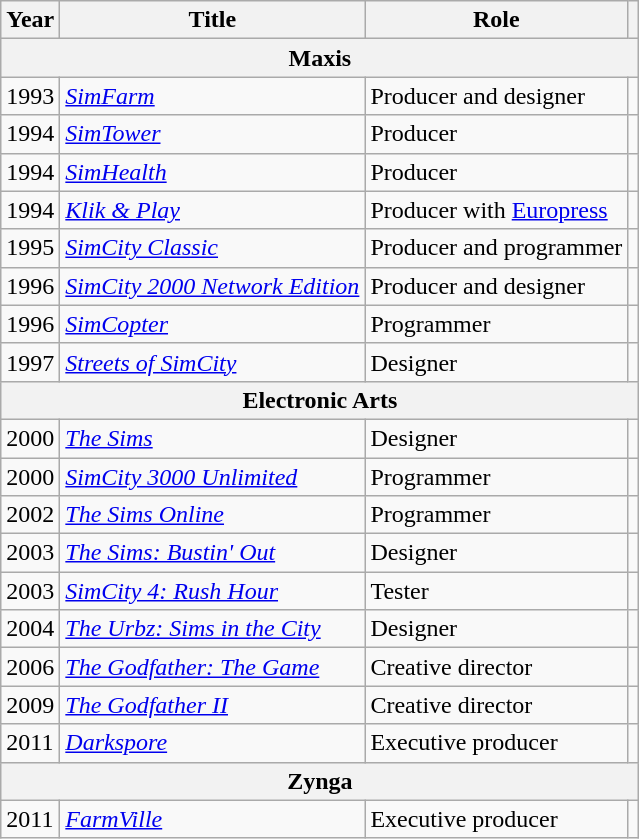<table class="wikitable">
<tr>
<th>Year</th>
<th>Title</th>
<th>Role</th>
<th></th>
</tr>
<tr>
<th colspan=4>Maxis</th>
</tr>
<tr>
<td>1993</td>
<td><em><a href='#'>SimFarm</a></em></td>
<td>Producer and designer</td>
<td></td>
</tr>
<tr>
<td>1994</td>
<td><em><a href='#'>SimTower</a></em></td>
<td>Producer</td>
<td></td>
</tr>
<tr>
<td>1994</td>
<td><em><a href='#'>SimHealth</a></em></td>
<td>Producer</td>
<td></td>
</tr>
<tr>
<td>1994</td>
<td><em><a href='#'>Klik & Play</a></em></td>
<td>Producer with <a href='#'>Europress</a></td>
<td></td>
</tr>
<tr>
<td>1995</td>
<td><em><a href='#'>SimCity Classic</a></em></td>
<td>Producer and programmer</td>
<td></td>
</tr>
<tr>
<td>1996</td>
<td><em><a href='#'>SimCity 2000 Network Edition</a></em></td>
<td>Producer and designer</td>
<td></td>
</tr>
<tr>
<td>1996</td>
<td><em><a href='#'>SimCopter</a></em></td>
<td>Programmer</td>
<td></td>
</tr>
<tr>
<td>1997</td>
<td><em><a href='#'>Streets of SimCity</a></em></td>
<td>Designer</td>
<td></td>
</tr>
<tr>
<th colspan=4>Electronic Arts</th>
</tr>
<tr>
<td>2000</td>
<td><em><a href='#'>The Sims</a></em></td>
<td>Designer</td>
<td></td>
</tr>
<tr>
<td>2000</td>
<td><em><a href='#'>SimCity 3000 Unlimited</a></em></td>
<td>Programmer</td>
<td></td>
</tr>
<tr>
<td>2002</td>
<td><em><a href='#'>The Sims Online</a></em></td>
<td>Programmer</td>
<td></td>
</tr>
<tr>
<td>2003</td>
<td><em><a href='#'>The Sims: Bustin' Out</a></em></td>
<td>Designer</td>
<td></td>
</tr>
<tr>
<td>2003</td>
<td><em><a href='#'>SimCity 4: Rush Hour</a></em></td>
<td>Tester</td>
<td></td>
</tr>
<tr>
<td>2004</td>
<td><em><a href='#'>The Urbz: Sims in the City</a></em></td>
<td>Designer</td>
<td></td>
</tr>
<tr>
<td>2006</td>
<td><em><a href='#'>The Godfather: The Game</a></em></td>
<td>Creative director</td>
<td></td>
</tr>
<tr>
<td>2009</td>
<td><em><a href='#'>The Godfather II</a></em></td>
<td>Creative director</td>
<td></td>
</tr>
<tr>
<td>2011</td>
<td><em><a href='#'>Darkspore</a></em></td>
<td>Executive producer</td>
<td></td>
</tr>
<tr>
<th colspan=4>Zynga</th>
</tr>
<tr>
<td>2011</td>
<td><em><a href='#'>FarmVille</a></em></td>
<td>Executive producer</td>
</tr>
</table>
